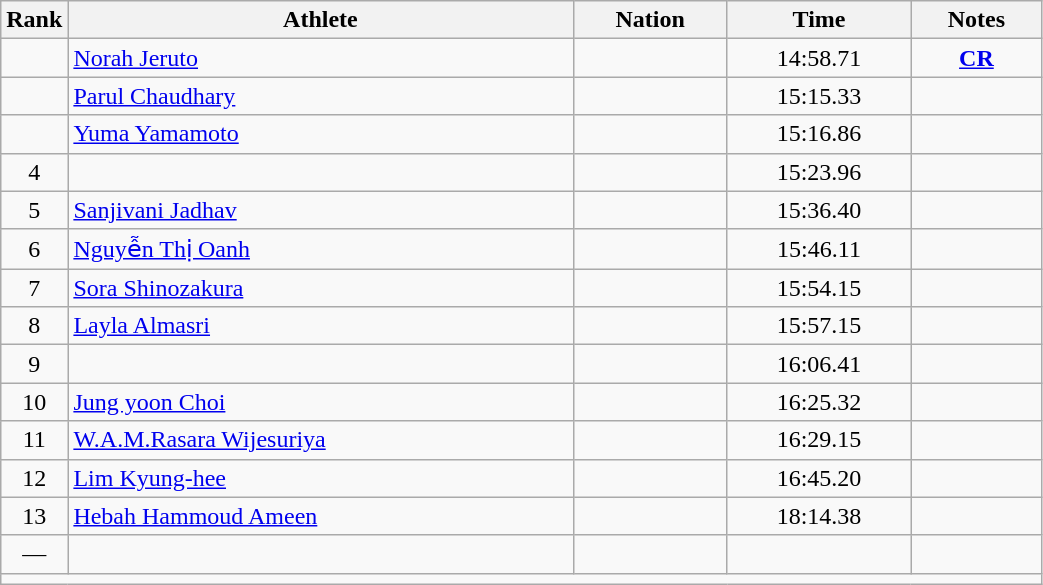<table class="wikitable sortable" style="text-align:center;width: 55%;">
<tr>
<th scope="col" style="width: 10px;">Rank</th>
<th scope="col">Athlete</th>
<th scope="col">Nation</th>
<th scope="col">Time</th>
<th scope="col">Notes</th>
</tr>
<tr>
<td></td>
<td align=left><a href='#'>Norah Jeruto</a></td>
<td align=left></td>
<td>14:58.71</td>
<td><strong><a href='#'>CR</a></strong></td>
</tr>
<tr>
<td></td>
<td align=left><a href='#'>Parul Chaudhary</a></td>
<td align=left></td>
<td>15:15.33</td>
<td></td>
</tr>
<tr>
<td></td>
<td align=left><a href='#'>Yuma Yamamoto</a></td>
<td align=left></td>
<td>15:16.86</td>
<td></td>
</tr>
<tr>
<td>4</td>
<td align=left></td>
<td align=left></td>
<td>15:23.96</td>
<td></td>
</tr>
<tr>
<td>5</td>
<td align=left><a href='#'>Sanjivani Jadhav</a></td>
<td align=left></td>
<td>15:36.40</td>
<td></td>
</tr>
<tr>
<td>6</td>
<td align=left><a href='#'>Nguyễn Thị Oanh</a></td>
<td align=left></td>
<td>15:46.11</td>
<td></td>
</tr>
<tr>
<td>7</td>
<td align=left><a href='#'>Sora Shinozakura</a></td>
<td align=left></td>
<td>15:54.15</td>
<td></td>
</tr>
<tr>
<td>8</td>
<td align=left><a href='#'>Layla Almasri</a></td>
<td align=left></td>
<td>15:57.15</td>
<td></td>
</tr>
<tr>
<td>9</td>
<td align=left></td>
<td align=left></td>
<td>16:06.41</td>
<td></td>
</tr>
<tr>
<td>10</td>
<td align=left><a href='#'>Jung yoon Choi</a></td>
<td align=left></td>
<td>16:25.32</td>
<td></td>
</tr>
<tr>
<td>11</td>
<td align=left><a href='#'>W.A.M.Rasara Wijesuriya</a></td>
<td align=left></td>
<td>16:29.15</td>
<td></td>
</tr>
<tr>
<td>12</td>
<td align=left><a href='#'>Lim Kyung-hee</a></td>
<td align=left></td>
<td>16:45.20</td>
<td></td>
</tr>
<tr>
<td>13</td>
<td align=left><a href='#'>Hebah Hammoud Ameen</a></td>
<td align=left></td>
<td>18:14.38</td>
<td></td>
</tr>
<tr>
<td>—</td>
<td align=left></td>
<td align=left></td>
<td></td>
<td></td>
</tr>
<tr class="sortbottom">
<td colspan="5"></td>
</tr>
</table>
